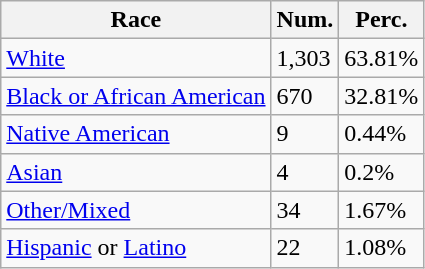<table class="wikitable">
<tr>
<th>Race</th>
<th>Num.</th>
<th>Perc.</th>
</tr>
<tr>
<td><a href='#'>White</a></td>
<td>1,303</td>
<td>63.81%</td>
</tr>
<tr>
<td><a href='#'>Black or African American</a></td>
<td>670</td>
<td>32.81%</td>
</tr>
<tr>
<td><a href='#'>Native American</a></td>
<td>9</td>
<td>0.44%</td>
</tr>
<tr>
<td><a href='#'>Asian</a></td>
<td>4</td>
<td>0.2%</td>
</tr>
<tr>
<td><a href='#'>Other/Mixed</a></td>
<td>34</td>
<td>1.67%</td>
</tr>
<tr>
<td><a href='#'>Hispanic</a> or <a href='#'>Latino</a></td>
<td>22</td>
<td>1.08%</td>
</tr>
</table>
